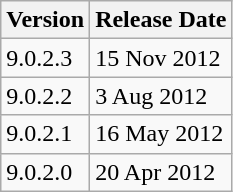<table class="wikitable" border="1">
<tr>
<th>Version</th>
<th>Release Date</th>
</tr>
<tr>
<td>9.0.2.3</td>
<td>15 Nov 2012</td>
</tr>
<tr>
<td>9.0.2.2</td>
<td>3 Aug 2012</td>
</tr>
<tr>
<td>9.0.2.1</td>
<td>16 May 2012</td>
</tr>
<tr>
<td>9.0.2.0</td>
<td>20 Apr 2012</td>
</tr>
</table>
